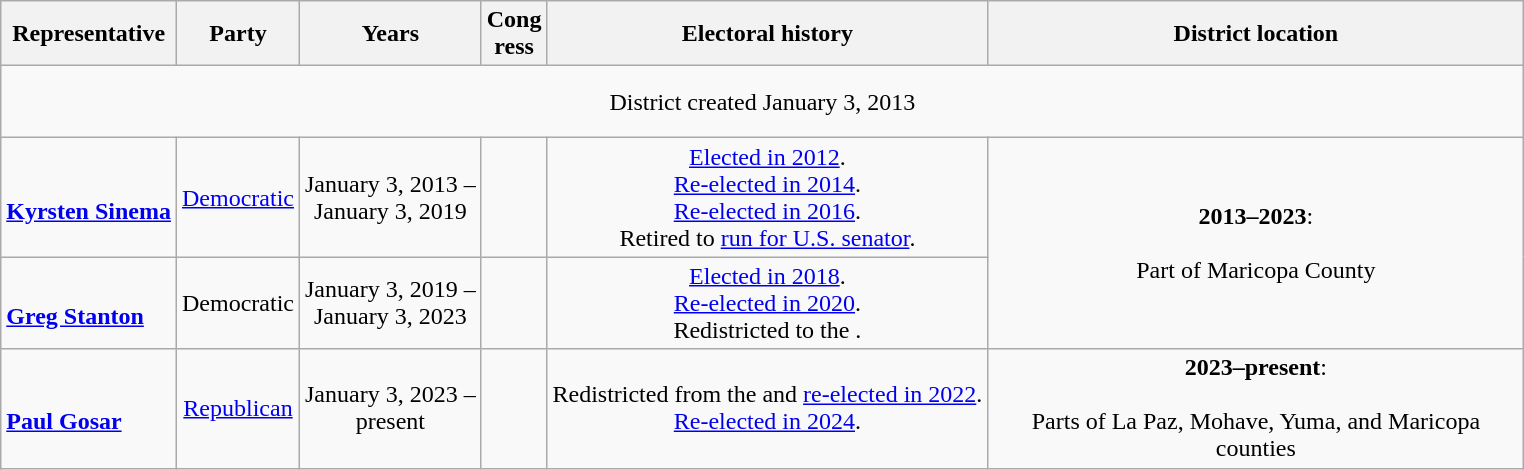<table class=wikitable style="text-align:center">
<tr>
<th>Representative<br></th>
<th>Party</th>
<th>Years</th>
<th>Cong<br>ress</th>
<th>Electoral history</th>
<th width=350>District location</th>
</tr>
<tr style="height:3em">
<td colspan=6>District created January 3, 2013</td>
</tr>
<tr style="height:3em">
<td align=left><br><strong><a href='#'>Kyrsten Sinema</a></strong><br></td>
<td><a href='#'>Democratic</a></td>
<td nowrap>January 3, 2013 –<br>January 3, 2019</td>
<td></td>
<td><a href='#'>Elected in 2012</a>.<br><a href='#'>Re-elected in 2014</a>.<br><a href='#'>Re-elected in 2016</a>.<br>Retired to <a href='#'>run for U.S. senator</a>.</td>
<td rowspan=2><strong>2013–2023</strong>:<br><br>Part of Maricopa County</td>
</tr>
<tr style="height:3em">
<td align=left><br><strong><a href='#'>Greg Stanton</a></strong><br></td>
<td>Democratic</td>
<td nowrap>January 3, 2019 –<br>January 3, 2023</td>
<td></td>
<td><a href='#'>Elected in 2018</a>.<br><a href='#'>Re-elected in 2020</a>.<br>Redistricted to the .</td>
</tr>
<tr style="height:3em">
<td align=left><br><strong><a href='#'>Paul Gosar</a></strong><br></td>
<td><a href='#'>Republican</a></td>
<td nowrap>January 3, 2023 –<br>present</td>
<td></td>
<td>Redistricted from the  and <a href='#'>re-elected in 2022</a>.<br><a href='#'>Re-elected in 2024</a>.</td>
<td><strong>2023–present</strong>:<br><br>Parts of La Paz, Mohave, Yuma, and Maricopa counties</td>
</tr>
</table>
